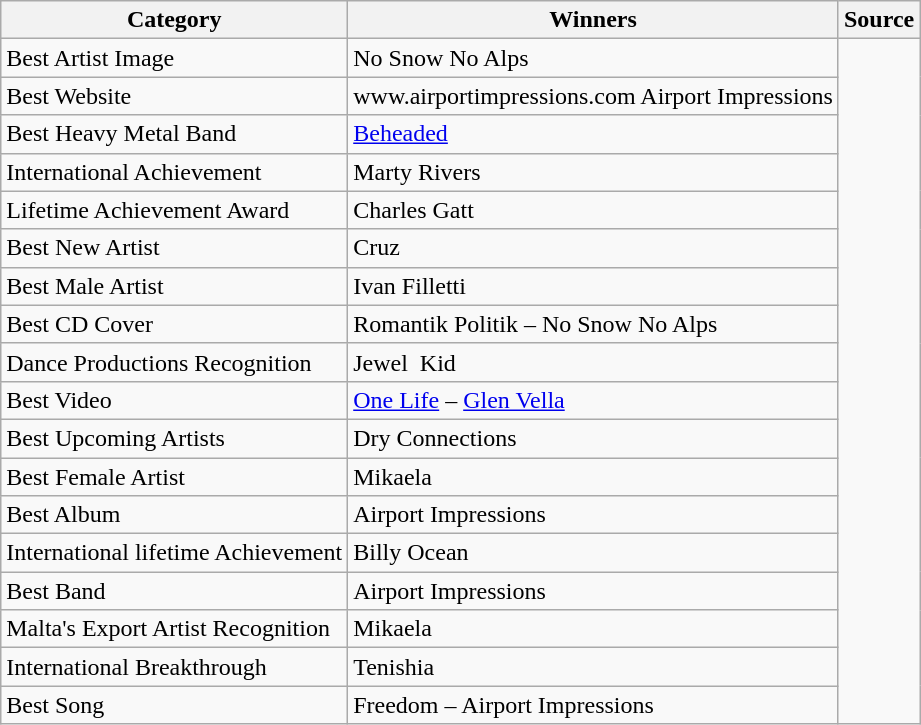<table class="wikitable">
<tr>
<th>Category</th>
<th>Winners</th>
<th>Source</th>
</tr>
<tr>
<td>Best Artist Image</td>
<td>No Snow No Alps</td>
<td rowspan="18"></td>
</tr>
<tr>
<td>Best Website</td>
<td>www.airportimpressions.com  Airport Impressions</td>
</tr>
<tr>
<td>Best Heavy Metal Band</td>
<td><a href='#'>Beheaded</a></td>
</tr>
<tr>
<td>International Achievement</td>
<td>Marty Rivers</td>
</tr>
<tr>
<td>Lifetime Achievement Award</td>
<td>Charles Gatt</td>
</tr>
<tr>
<td>Best New Artist</td>
<td>Cruz</td>
</tr>
<tr>
<td>Best Male Artist</td>
<td>Ivan Filletti</td>
</tr>
<tr>
<td>Best CD Cover</td>
<td>Romantik Politik – No Snow No Alps</td>
</tr>
<tr>
<td>Dance Productions Recognition</td>
<td>Jewel  Kid</td>
</tr>
<tr>
<td>Best Video</td>
<td><a href='#'>One Life</a> – <a href='#'>Glen Vella</a></td>
</tr>
<tr>
<td>Best Upcoming Artists</td>
<td>Dry Connections</td>
</tr>
<tr>
<td>Best Female Artist</td>
<td>Mikaela</td>
</tr>
<tr>
<td>Best Album</td>
<td>Airport Impressions</td>
</tr>
<tr>
<td>International lifetime Achievement</td>
<td>Billy Ocean</td>
</tr>
<tr>
<td>Best Band</td>
<td>Airport Impressions</td>
</tr>
<tr>
<td>Malta's Export Artist Recognition</td>
<td>Mikaela</td>
</tr>
<tr>
<td>International Breakthrough</td>
<td>Tenishia</td>
</tr>
<tr>
<td>Best Song</td>
<td>Freedom – Airport Impressions</td>
</tr>
</table>
